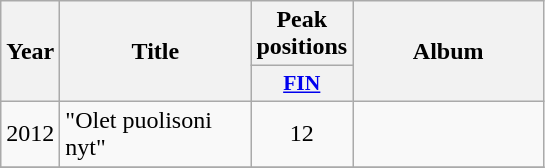<table class="wikitable">
<tr>
<th align="center" rowspan="2" width="10">Year</th>
<th align="center" rowspan="2" width="120">Title</th>
<th align="center" colspan="1" width="20">Peak positions</th>
<th align="center" rowspan="2" width="120">Album</th>
</tr>
<tr>
<th scope="col" style="width:3em;font-size:90%;"><a href='#'>FIN</a><br></th>
</tr>
<tr>
<td style="text-align:center;">2012</td>
<td>"Olet puolisoni nyt"</td>
<td style="text-align:center;">12</td>
<td style="text-align:center;"></td>
</tr>
<tr>
</tr>
</table>
